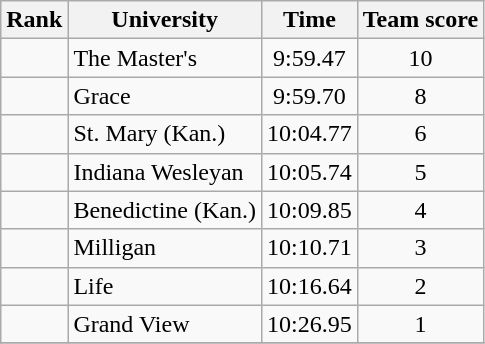<table class="wikitable sortable" style="text-align:center">
<tr>
<th>Rank</th>
<th>University</th>
<th>Time</th>
<th>Team score</th>
</tr>
<tr>
<td></td>
<td align=left>The Master's</td>
<td>9:59.47</td>
<td>10</td>
</tr>
<tr>
<td></td>
<td align=left>Grace</td>
<td>9:59.70</td>
<td>8</td>
</tr>
<tr>
<td></td>
<td align=left>St. Mary (Kan.)</td>
<td>10:04.77</td>
<td>6</td>
</tr>
<tr>
<td></td>
<td align=left>Indiana Wesleyan</td>
<td>10:05.74</td>
<td>5</td>
</tr>
<tr>
<td></td>
<td align=left>Benedictine (Kan.)</td>
<td>10:09.85</td>
<td>4</td>
</tr>
<tr>
<td></td>
<td align=left>Milligan</td>
<td>10:10.71</td>
<td>3</td>
</tr>
<tr>
<td></td>
<td align=left>Life</td>
<td>10:16.64</td>
<td>2</td>
</tr>
<tr>
<td></td>
<td align=left>Grand View</td>
<td>10:26.95</td>
<td>1</td>
</tr>
<tr>
</tr>
</table>
